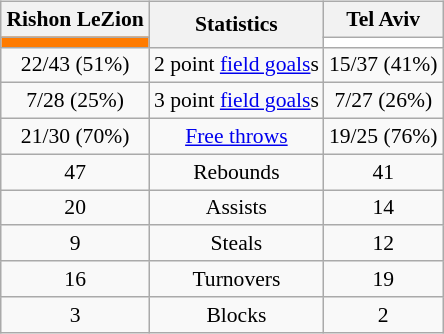<table style="width:100%;">
<tr>
<td valign=top align=right width=33%><br>













</td>
<td style="vertical-align:top; align:center; width:33%;"><br><table style="width:100%;">
<tr>
<td style="width=50%;"></td>
<td></td>
<td style="width=50%;"></td>
</tr>
</table>
<br><table class="wikitable" style="font-size:90%; text-align:center; margin:auto;" align=center>
<tr>
<th>Rishon LeZion</th>
<th rowspan=2>Statistics</th>
<th>Tel Aviv</th>
</tr>
<tr>
<td style="background:#ff7b00;"></td>
<td style="background:#FFFFFF;"></td>
</tr>
<tr>
<td>22/43 (51%)</td>
<td>2 point <a href='#'>field goals</a>s</td>
<td>15/37 (41%)</td>
</tr>
<tr>
<td>7/28 (25%)</td>
<td>3 point <a href='#'>field goals</a>s</td>
<td>7/27 (26%)</td>
</tr>
<tr>
<td>21/30 (70%)</td>
<td><a href='#'>Free throws</a></td>
<td>19/25 (76%)</td>
</tr>
<tr>
<td>47</td>
<td>Rebounds</td>
<td>41</td>
</tr>
<tr>
<td>20</td>
<td>Assists</td>
<td>14</td>
</tr>
<tr>
<td>9</td>
<td>Steals</td>
<td>12</td>
</tr>
<tr>
<td>16</td>
<td>Turnovers</td>
<td>19</td>
</tr>
<tr>
<td>3</td>
<td>Blocks</td>
<td>2</td>
</tr>
</table>
</td>
<td style="vertical-align:top; align:left; width:33%;"><br>













</td>
</tr>
</table>
